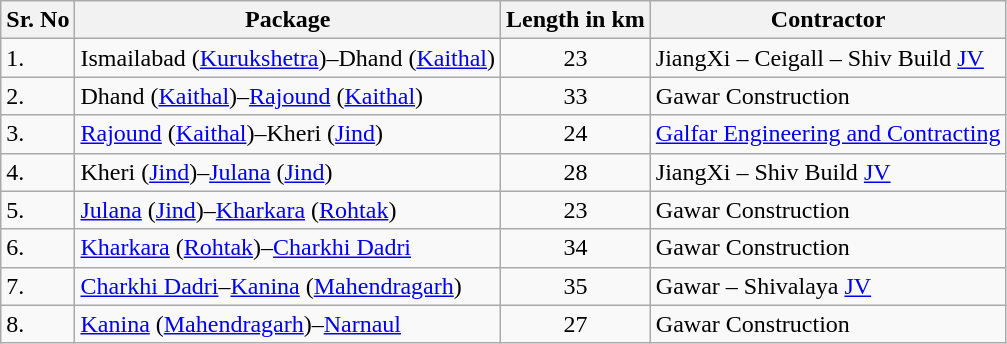<table class="wikitable sortable">
<tr>
<th>Sr.  No</th>
<th>Package</th>
<th>Length in km</th>
<th>Contractor</th>
</tr>
<tr>
<td>1.</td>
<td>Ismailabad (<a href='#'>Kurukshetra</a>)–Dhand (<a href='#'>Kaithal</a>)</td>
<td style="text-align:center;">23</td>
<td>JiangXi – Ceigall – Shiv Build <a href='#'>JV</a></td>
</tr>
<tr>
<td>2.</td>
<td>Dhand (<a href='#'>Kaithal</a>)–<a href='#'>Rajound</a> (<a href='#'>Kaithal</a>)</td>
<td style="text-align:center;">33</td>
<td>Gawar Construction</td>
</tr>
<tr>
<td>3.</td>
<td><a href='#'>Rajound</a> (<a href='#'>Kaithal</a>)–Kheri (<a href='#'>Jind</a>)</td>
<td style="text-align:center;">24</td>
<td><a href='#'>Galfar Engineering and Contracting</a></td>
</tr>
<tr>
<td>4.</td>
<td>Kheri (<a href='#'>Jind</a>)–<a href='#'>Julana</a> (<a href='#'>Jind</a>)</td>
<td style="text-align:center;">28</td>
<td>JiangXi – Shiv Build <a href='#'>JV</a></td>
</tr>
<tr>
<td>5.</td>
<td><a href='#'>Julana</a> (<a href='#'>Jind</a>)–<a href='#'>Kharkara</a> (<a href='#'>Rohtak</a>)</td>
<td style="text-align:center;">23</td>
<td>Gawar Construction</td>
</tr>
<tr>
<td>6.</td>
<td><a href='#'>Kharkara</a> (<a href='#'>Rohtak</a>)–<a href='#'>Charkhi Dadri</a></td>
<td style="text-align:center;">34</td>
<td>Gawar Construction</td>
</tr>
<tr>
<td>7.</td>
<td><a href='#'>Charkhi Dadri</a>–<a href='#'>Kanina</a> (<a href='#'>Mahendragarh</a>)</td>
<td style="text-align:center;">35</td>
<td>Gawar – Shivalaya <a href='#'>JV</a></td>
</tr>
<tr>
<td>8.</td>
<td><a href='#'>Kanina</a> (<a href='#'>Mahendragarh</a>)–<a href='#'>Narnaul</a></td>
<td style="text-align:center;">27</td>
<td>Gawar Construction</td>
</tr>
</table>
